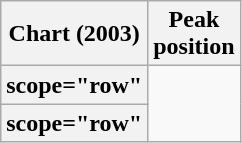<table class="wikitable plainrowheaders sortable">
<tr>
<th scope="col">Chart (2003)</th>
<th scope="col">Peak<br>position</th>
</tr>
<tr>
<th>scope="row" </th>
</tr>
<tr>
<th>scope="row" </th>
</tr>
</table>
